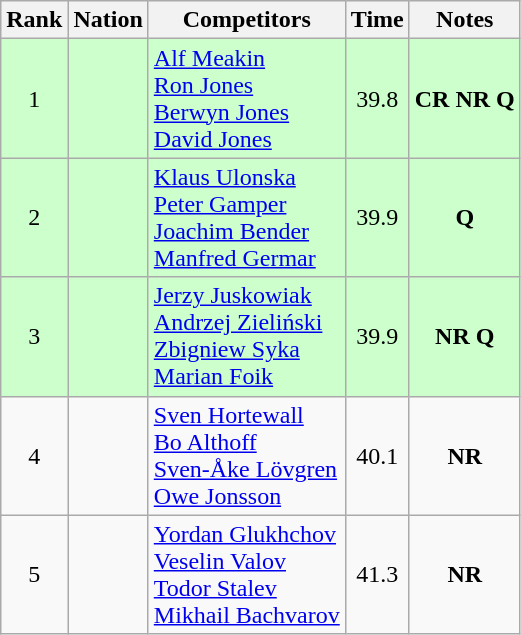<table class="wikitable sortable" style="text-align:center">
<tr>
<th>Rank</th>
<th>Nation</th>
<th>Competitors</th>
<th>Time</th>
<th>Notes</th>
</tr>
<tr bgcolor=ccffcc>
<td>1</td>
<td align=left></td>
<td align=left><a href='#'>Alf Meakin</a><br><a href='#'>Ron Jones</a><br><a href='#'>Berwyn Jones</a><br><a href='#'>David Jones</a></td>
<td>39.8</td>
<td><strong>CR NR Q</strong></td>
</tr>
<tr bgcolor=ccffcc>
<td>2</td>
<td align=left></td>
<td align=left><a href='#'>Klaus Ulonska</a><br><a href='#'>Peter Gamper</a><br><a href='#'>Joachim Bender</a><br><a href='#'>Manfred Germar</a></td>
<td>39.9</td>
<td><strong>Q</strong></td>
</tr>
<tr bgcolor=ccffcc>
<td>3</td>
<td align=left></td>
<td align=left><a href='#'>Jerzy Juskowiak</a><br><a href='#'>Andrzej Zieliński</a><br><a href='#'>Zbigniew Syka</a><br><a href='#'>Marian Foik</a></td>
<td>39.9</td>
<td><strong>NR Q</strong></td>
</tr>
<tr>
<td>4</td>
<td align=left></td>
<td align=left><a href='#'>Sven Hortewall</a><br><a href='#'>Bo Althoff</a><br><a href='#'>Sven-Åke Lövgren</a><br><a href='#'>Owe Jonsson</a></td>
<td>40.1</td>
<td><strong>NR</strong></td>
</tr>
<tr>
<td>5</td>
<td align=left></td>
<td align=left><a href='#'>Yordan Glukhchov</a><br><a href='#'>Veselin Valov</a><br><a href='#'>Todor Stalev</a><br><a href='#'>Mikhail Bachvarov</a></td>
<td>41.3</td>
<td><strong>NR</strong></td>
</tr>
</table>
